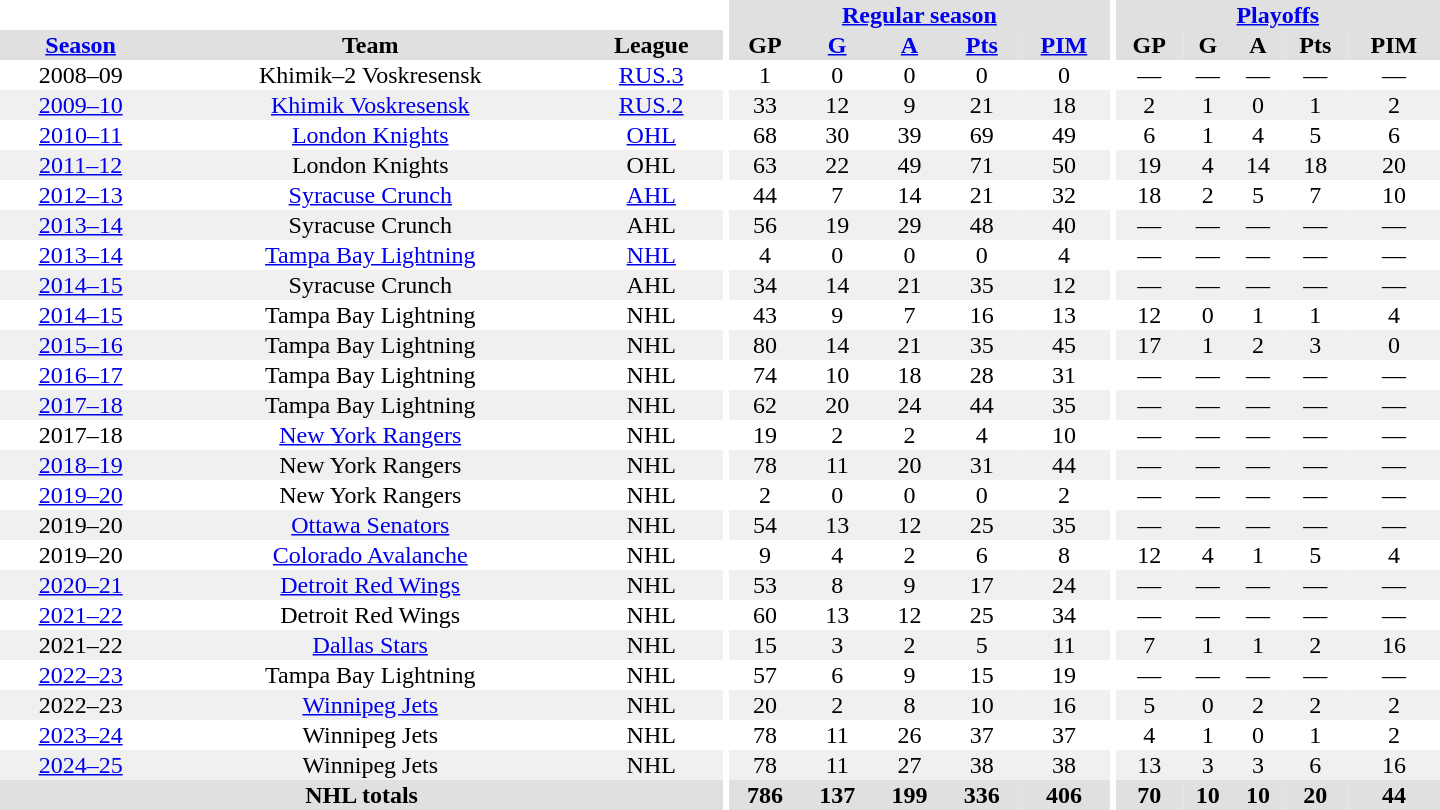<table border="0" cellpadding="1" cellspacing="0" style="text-align:center; width:60em">
<tr bgcolor="#e0e0e0">
<th colspan="3" bgcolor="#ffffff"></th>
<th rowspan="99" bgcolor="#ffffff"></th>
<th colspan="5"><a href='#'>Regular season</a></th>
<th rowspan="99" bgcolor="#ffffff"></th>
<th colspan="5"><a href='#'>Playoffs</a></th>
</tr>
<tr bgcolor="#e0e0e0">
<th><a href='#'>Season</a></th>
<th>Team</th>
<th>League</th>
<th>GP</th>
<th><a href='#'>G</a></th>
<th><a href='#'>A</a></th>
<th><a href='#'>Pts</a></th>
<th><a href='#'>PIM</a></th>
<th>GP</th>
<th>G</th>
<th>A</th>
<th>Pts</th>
<th>PIM</th>
</tr>
<tr>
<td>2008–09</td>
<td>Khimik–2 Voskresensk</td>
<td><a href='#'>RUS.3</a></td>
<td>1</td>
<td>0</td>
<td>0</td>
<td>0</td>
<td>0</td>
<td>—</td>
<td>—</td>
<td>—</td>
<td>—</td>
<td>—</td>
</tr>
<tr bgcolor="#f0f0f0">
<td><a href='#'>2009–10</a></td>
<td><a href='#'>Khimik Voskresensk</a></td>
<td><a href='#'>RUS.2</a></td>
<td>33</td>
<td>12</td>
<td>9</td>
<td>21</td>
<td>18</td>
<td>2</td>
<td>1</td>
<td>0</td>
<td>1</td>
<td>2</td>
</tr>
<tr>
<td><a href='#'>2010–11</a></td>
<td><a href='#'>London Knights</a></td>
<td><a href='#'>OHL</a></td>
<td>68</td>
<td>30</td>
<td>39</td>
<td>69</td>
<td>49</td>
<td>6</td>
<td>1</td>
<td>4</td>
<td>5</td>
<td>6</td>
</tr>
<tr bgcolor="#f0f0f0">
<td><a href='#'>2011–12</a></td>
<td>London Knights</td>
<td>OHL</td>
<td>63</td>
<td>22</td>
<td>49</td>
<td>71</td>
<td>50</td>
<td>19</td>
<td>4</td>
<td>14</td>
<td>18</td>
<td>20</td>
</tr>
<tr>
<td><a href='#'>2012–13</a></td>
<td><a href='#'>Syracuse Crunch</a></td>
<td><a href='#'>AHL</a></td>
<td>44</td>
<td>7</td>
<td>14</td>
<td>21</td>
<td>32</td>
<td>18</td>
<td>2</td>
<td>5</td>
<td>7</td>
<td>10</td>
</tr>
<tr bgcolor="#f0f0f0">
<td><a href='#'>2013–14</a></td>
<td>Syracuse Crunch</td>
<td>AHL</td>
<td>56</td>
<td>19</td>
<td>29</td>
<td>48</td>
<td>40</td>
<td>—</td>
<td>—</td>
<td>—</td>
<td>—</td>
<td>—</td>
</tr>
<tr>
<td><a href='#'>2013–14</a></td>
<td><a href='#'>Tampa Bay Lightning</a></td>
<td><a href='#'>NHL</a></td>
<td>4</td>
<td>0</td>
<td>0</td>
<td>0</td>
<td>4</td>
<td>—</td>
<td>—</td>
<td>—</td>
<td>—</td>
<td>—</td>
</tr>
<tr bgcolor="#f0f0f0">
<td><a href='#'>2014–15</a></td>
<td>Syracuse Crunch</td>
<td>AHL</td>
<td>34</td>
<td>14</td>
<td>21</td>
<td>35</td>
<td>12</td>
<td>—</td>
<td>—</td>
<td>—</td>
<td>—</td>
<td>—</td>
</tr>
<tr>
<td><a href='#'>2014–15</a></td>
<td>Tampa Bay Lightning</td>
<td>NHL</td>
<td>43</td>
<td>9</td>
<td>7</td>
<td>16</td>
<td>13</td>
<td>12</td>
<td>0</td>
<td>1</td>
<td>1</td>
<td>4</td>
</tr>
<tr bgcolor="#f0f0f0">
<td><a href='#'>2015–16</a></td>
<td>Tampa Bay Lightning</td>
<td>NHL</td>
<td>80</td>
<td>14</td>
<td>21</td>
<td>35</td>
<td>45</td>
<td>17</td>
<td>1</td>
<td>2</td>
<td>3</td>
<td>0</td>
</tr>
<tr>
<td><a href='#'>2016–17</a></td>
<td>Tampa Bay Lightning</td>
<td>NHL</td>
<td>74</td>
<td>10</td>
<td>18</td>
<td>28</td>
<td>31</td>
<td>—</td>
<td>—</td>
<td>—</td>
<td>—</td>
<td>—</td>
</tr>
<tr bgcolor="#f0f0f0">
<td><a href='#'>2017–18</a></td>
<td>Tampa Bay Lightning</td>
<td>NHL</td>
<td>62</td>
<td>20</td>
<td>24</td>
<td>44</td>
<td>35</td>
<td>—</td>
<td>—</td>
<td>—</td>
<td>—</td>
<td>—</td>
</tr>
<tr>
<td>2017–18</td>
<td><a href='#'>New York Rangers</a></td>
<td>NHL</td>
<td>19</td>
<td>2</td>
<td>2</td>
<td>4</td>
<td>10</td>
<td>—</td>
<td>—</td>
<td>—</td>
<td>—</td>
<td>—</td>
</tr>
<tr bgcolor="#f0f0f0">
<td><a href='#'>2018–19</a></td>
<td>New York Rangers</td>
<td>NHL</td>
<td>78</td>
<td>11</td>
<td>20</td>
<td>31</td>
<td>44</td>
<td>—</td>
<td>—</td>
<td>—</td>
<td>—</td>
<td>—</td>
</tr>
<tr>
<td><a href='#'>2019–20</a></td>
<td>New York Rangers</td>
<td>NHL</td>
<td>2</td>
<td>0</td>
<td>0</td>
<td>0</td>
<td>2</td>
<td>—</td>
<td>—</td>
<td>—</td>
<td>—</td>
<td>—</td>
</tr>
<tr bgcolor="#f0f0f0">
<td>2019–20</td>
<td><a href='#'>Ottawa Senators</a></td>
<td>NHL</td>
<td>54</td>
<td>13</td>
<td>12</td>
<td>25</td>
<td>35</td>
<td>—</td>
<td>—</td>
<td>—</td>
<td>—</td>
<td>—</td>
</tr>
<tr>
<td>2019–20</td>
<td><a href='#'>Colorado Avalanche</a></td>
<td>NHL</td>
<td>9</td>
<td>4</td>
<td>2</td>
<td>6</td>
<td>8</td>
<td>12</td>
<td>4</td>
<td>1</td>
<td>5</td>
<td>4</td>
</tr>
<tr bgcolor="#f0f0f0">
<td><a href='#'>2020–21</a></td>
<td><a href='#'>Detroit Red Wings</a></td>
<td>NHL</td>
<td>53</td>
<td>8</td>
<td>9</td>
<td>17</td>
<td>24</td>
<td>—</td>
<td>—</td>
<td>—</td>
<td>—</td>
<td>—</td>
</tr>
<tr>
<td><a href='#'>2021–22</a></td>
<td>Detroit Red Wings</td>
<td>NHL</td>
<td>60</td>
<td>13</td>
<td>12</td>
<td>25</td>
<td>34</td>
<td>—</td>
<td>—</td>
<td>—</td>
<td>—</td>
<td>—</td>
</tr>
<tr bgcolor="#f0f0f0">
<td>2021–22</td>
<td><a href='#'>Dallas Stars</a></td>
<td>NHL</td>
<td>15</td>
<td>3</td>
<td>2</td>
<td>5</td>
<td>11</td>
<td>7</td>
<td>1</td>
<td>1</td>
<td>2</td>
<td>16</td>
</tr>
<tr>
<td><a href='#'>2022–23</a></td>
<td>Tampa Bay Lightning</td>
<td>NHL</td>
<td>57</td>
<td>6</td>
<td>9</td>
<td>15</td>
<td>19</td>
<td>—</td>
<td>—</td>
<td>—</td>
<td>—</td>
<td>—</td>
</tr>
<tr bgcolor="#f0f0f0">
<td>2022–23</td>
<td><a href='#'>Winnipeg Jets</a></td>
<td>NHL</td>
<td>20</td>
<td>2</td>
<td>8</td>
<td>10</td>
<td>16</td>
<td>5</td>
<td>0</td>
<td>2</td>
<td>2</td>
<td>2</td>
</tr>
<tr>
<td><a href='#'>2023–24</a></td>
<td>Winnipeg Jets</td>
<td>NHL</td>
<td>78</td>
<td>11</td>
<td>26</td>
<td>37</td>
<td>37</td>
<td>4</td>
<td>1</td>
<td>0</td>
<td>1</td>
<td>2</td>
</tr>
<tr bgcolor="#f0f0f0">
<td><a href='#'>2024–25</a></td>
<td>Winnipeg Jets</td>
<td>NHL</td>
<td>78</td>
<td>11</td>
<td>27</td>
<td>38</td>
<td>38</td>
<td>13</td>
<td>3</td>
<td>3</td>
<td>6</td>
<td>16</td>
</tr>
<tr bgcolor="#e0e0e0">
<th colspan="3">NHL totals</th>
<th>786</th>
<th>137</th>
<th>199</th>
<th>336</th>
<th>406</th>
<th>70</th>
<th>10</th>
<th>10</th>
<th>20</th>
<th>44</th>
</tr>
</table>
